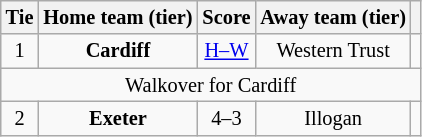<table class="wikitable" style="text-align:center; font-size:85%">
<tr>
<th>Tie</th>
<th>Home team (tier)</th>
<th>Score</th>
<th>Away team (tier)</th>
<th></th>
</tr>
<tr>
<td align="center">1</td>
<td><strong>Cardiff</strong></td>
<td align="center"><a href='#'>H–W</a></td>
<td>Western Trust</td>
<td></td>
</tr>
<tr>
<td colspan="5" align="center">Walkover for Cardiff</td>
</tr>
<tr>
<td align="center">2</td>
<td><strong>Exeter</strong></td>
<td align="center">4–3</td>
<td>Illogan</td>
<td></td>
</tr>
</table>
